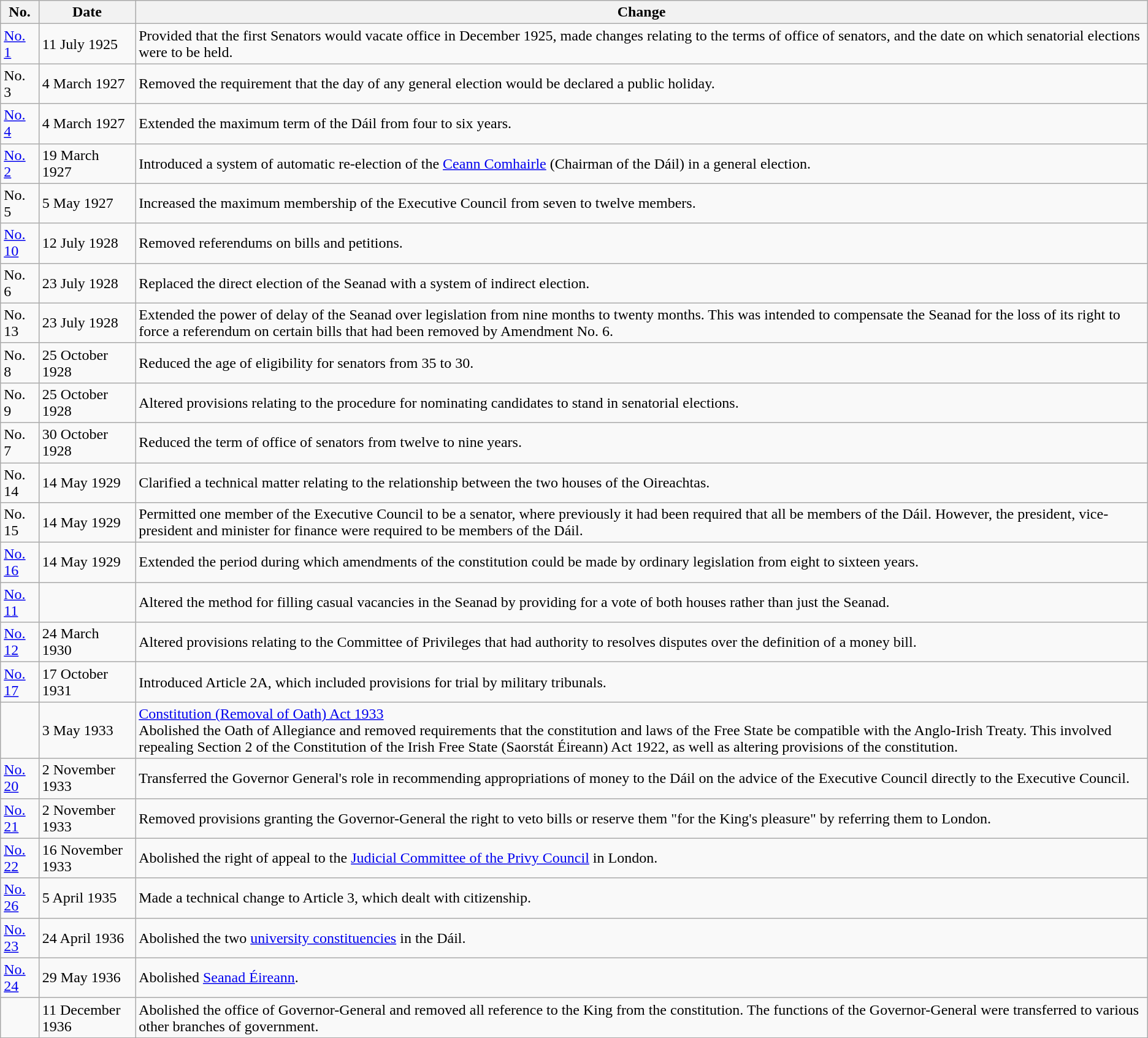<table class=wikitable>
<tr>
<th>No.</th>
<th>Date</th>
<th>Change</th>
</tr>
<tr>
<td><a href='#'>No. 1</a></td>
<td>11 July 1925</td>
<td>Provided that the first Senators would vacate office in December 1925, made changes relating to the terms of office of senators, and the date on which senatorial elections were to be held.</td>
</tr>
<tr>
<td>No. 3</td>
<td>4 March 1927</td>
<td>Removed the requirement that the day of any general election would be declared a public holiday.</td>
</tr>
<tr>
<td><a href='#'>No. 4</a></td>
<td>4 March 1927</td>
<td>Extended the maximum term of the Dáil from four to six years.</td>
</tr>
<tr>
<td><a href='#'>No. 2</a></td>
<td>19 March 1927</td>
<td>Introduced a system of automatic re-election of the <a href='#'>Ceann Comhairle</a> (Chairman of the Dáil) in a general election.</td>
</tr>
<tr>
<td>No. 5</td>
<td>5 May 1927</td>
<td>Increased the maximum membership of the Executive Council from seven to twelve members.</td>
</tr>
<tr>
<td><a href='#'>No. 10</a></td>
<td>12 July 1928</td>
<td>Removed referendums on bills and petitions.</td>
</tr>
<tr>
<td>No. 6</td>
<td>23 July 1928</td>
<td>Replaced the direct election of the Seanad with a system of indirect election.</td>
</tr>
<tr>
<td>No. 13</td>
<td>23 July 1928</td>
<td>Extended the power of delay of the Seanad over legislation from nine months to twenty months. This was intended to compensate the Seanad for the loss of its right to force a referendum on certain bills that had been removed by Amendment No. 6.</td>
</tr>
<tr>
<td>No. 8</td>
<td>25 October 1928</td>
<td>Reduced the age of eligibility for senators from 35 to 30.</td>
</tr>
<tr>
<td>No. 9</td>
<td>25 October 1928</td>
<td>Altered provisions relating to the procedure for nominating candidates to stand in senatorial elections.</td>
</tr>
<tr>
<td>No. 7</td>
<td>30 October 1928</td>
<td>Reduced the term of office of senators from twelve to nine years.</td>
</tr>
<tr>
<td>No. 14</td>
<td>14 May 1929</td>
<td>Clarified a technical matter relating to the relationship between the two houses of the Oireachtas.</td>
</tr>
<tr>
<td>No. 15</td>
<td>14 May 1929</td>
<td>Permitted one member of the Executive Council to be a senator, where previously it had been required that all be members of the Dáil. However, the president, vice-president and minister for finance were required to be members of the Dáil.</td>
</tr>
<tr>
<td><a href='#'>No. 16</a></td>
<td>14 May 1929</td>
<td>Extended the period during which amendments of the constitution could be made by ordinary legislation from eight to sixteen years.</td>
</tr>
<tr>
<td><a href='#'>No. 11</a></td>
<td></td>
<td>Altered the method for filling casual vacancies in the Seanad by providing for a vote of both houses rather than just the Seanad.</td>
</tr>
<tr>
<td><a href='#'>No. 12</a></td>
<td>24 March 1930</td>
<td>Altered provisions relating to the Committee of Privileges that had authority to resolves disputes over the definition of a money bill.</td>
</tr>
<tr>
<td><a href='#'>No. 17</a></td>
<td>17 October 1931</td>
<td>Introduced Article 2A, which included provisions for trial by military tribunals.</td>
</tr>
<tr>
<td></td>
<td>3 May 1933</td>
<td><a href='#'>Constitution (Removal of Oath) Act 1933</a><br>Abolished the Oath of Allegiance and removed requirements that the constitution and laws of the Free State be compatible with the Anglo-Irish Treaty. This involved repealing Section 2 of the Constitution of the Irish Free State (Saorstát Éireann) Act 1922, as well as altering provisions of the constitution.</td>
</tr>
<tr>
<td><a href='#'>No. 20</a></td>
<td>2 November 1933</td>
<td>Transferred the Governor General's role in recommending appropriations of money to the Dáil on the advice of the Executive Council directly to the Executive Council.</td>
</tr>
<tr>
<td><a href='#'>No. 21</a></td>
<td>2 November 1933</td>
<td>Removed provisions granting the Governor-General the right to veto bills or reserve them "for the King's pleasure" by referring them to London.</td>
</tr>
<tr>
<td><a href='#'>No. 22</a></td>
<td>16 November 1933</td>
<td>Abolished the right of appeal to the <a href='#'>Judicial Committee of the Privy Council</a> in London.</td>
</tr>
<tr>
<td><a href='#'>No. 26</a></td>
<td>5 April 1935</td>
<td>Made a technical change to Article 3, which dealt with citizenship.</td>
</tr>
<tr>
<td><a href='#'>No. 23</a></td>
<td>24 April 1936</td>
<td>Abolished the two <a href='#'>university constituencies</a> in the Dáil.</td>
</tr>
<tr>
<td><a href='#'>No. 24</a></td>
<td>29 May 1936</td>
<td>Abolished <a href='#'>Seanad Éireann</a>.</td>
</tr>
<tr>
<td></td>
<td>11 December 1936</td>
<td>Abolished the office of Governor-General and removed all reference to the King from the constitution. The functions of the Governor-General were transferred to various other branches of government.</td>
</tr>
</table>
